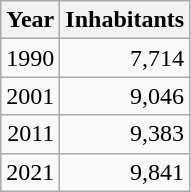<table cellspacing="0" cellpadding="0">
<tr>
<td valign="top"><br><table class="wikitable sortable zebra hintergrundfarbe5">
<tr>
<th>Year</th>
<th>Inhabitants</th>
</tr>
<tr align="right">
<td>1990</td>
<td>7,714</td>
</tr>
<tr align="right">
<td>2001</td>
<td>9,046</td>
</tr>
<tr align="right">
<td>2011</td>
<td>9,383</td>
</tr>
<tr align="right">
<td>2021</td>
<td>9,841</td>
</tr>
</table>
</td>
</tr>
</table>
